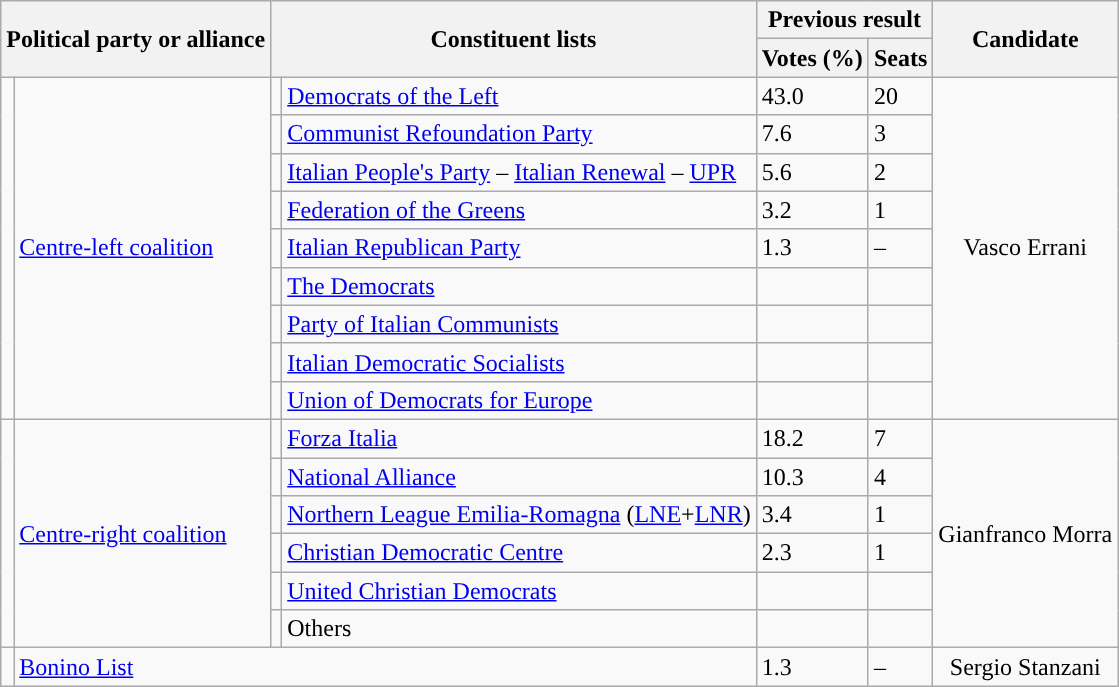<table class="wikitable" style="text-align:left">
<tr>
<th colspan=2 rowspan="2">Political party or alliance</th>
<th colspan=2 rowspan="2">Constituent lists</th>
<th colspan="2">Previous result</th>
<th rowspan="2">Candidate</th>
</tr>
<tr>
<th>Votes (%)</th>
<th>Seats</th>
</tr>
<tr>
<td rowspan="9"></td>
<td rowspan="9"><a href='#'>Centre-left coalition</a></td>
<td></td>
<td style="text-align:left;"><a href='#'>Democrats of the Left</a></td>
<td>43.0</td>
<td>20</td>
<td rowspan="9" style="text-align: center;">Vasco Errani</td>
</tr>
<tr>
<td></td>
<td><a href='#'>Communist Refoundation Party</a></td>
<td>7.6</td>
<td>3</td>
</tr>
<tr>
<td></td>
<td><a href='#'>Italian People's Party</a> – <a href='#'>Italian Renewal</a> – <a href='#'>UPR</a></td>
<td>5.6</td>
<td>2</td>
</tr>
<tr>
<td></td>
<td><a href='#'>Federation of the Greens</a></td>
<td>3.2</td>
<td>1</td>
</tr>
<tr>
<td></td>
<td><a href='#'>Italian Republican Party</a></td>
<td>1.3</td>
<td>–</td>
</tr>
<tr>
<td></td>
<td><a href='#'>The Democrats</a></td>
<td></td>
<td></td>
</tr>
<tr>
<td></td>
<td><a href='#'>Party of Italian Communists</a></td>
<td></td>
<td></td>
</tr>
<tr>
<td></td>
<td><a href='#'>Italian Democratic Socialists</a></td>
<td></td>
<td></td>
</tr>
<tr>
<td></td>
<td><a href='#'>Union of Democrats for Europe</a></td>
<td></td>
<td></td>
</tr>
<tr>
<td rowspan="6" style="background:"></td>
<td rowspan=6><a href='#'>Centre-right coalition</a></td>
<td></td>
<td style="text-align:left;"><a href='#'>Forza Italia</a></td>
<td>18.2</td>
<td>7</td>
<td rowspan="6" style="text-align: center;">Gianfranco Morra</td>
</tr>
<tr>
<td></td>
<td style="text-align:left;"><a href='#'>National Alliance</a></td>
<td>10.3</td>
<td>4</td>
</tr>
<tr>
<td></td>
<td style="text-align:left;"><a href='#'>Northern League Emilia-Romagna</a> (<a href='#'>LNE</a>+<a href='#'>LNR</a>)</td>
<td>3.4</td>
<td>1</td>
</tr>
<tr>
<td></td>
<td style="text-align:left;"><a href='#'>Christian Democratic Centre</a></td>
<td>2.3</td>
<td>1</td>
</tr>
<tr>
<td></td>
<td style="text-align:left;"><a href='#'>United Christian Democrats</a></td>
<td></td>
<td></td>
</tr>
<tr>
<td></td>
<td style="text-align:left;">Others</td>
<td></td>
<td></td>
</tr>
<tr>
<td></td>
<td colspan="3"><a href='#'>Bonino List</a></td>
<td>1.3</td>
<td>–</td>
<td style="text-align: center;">Sergio Stanzani</td>
</tr>
</table>
